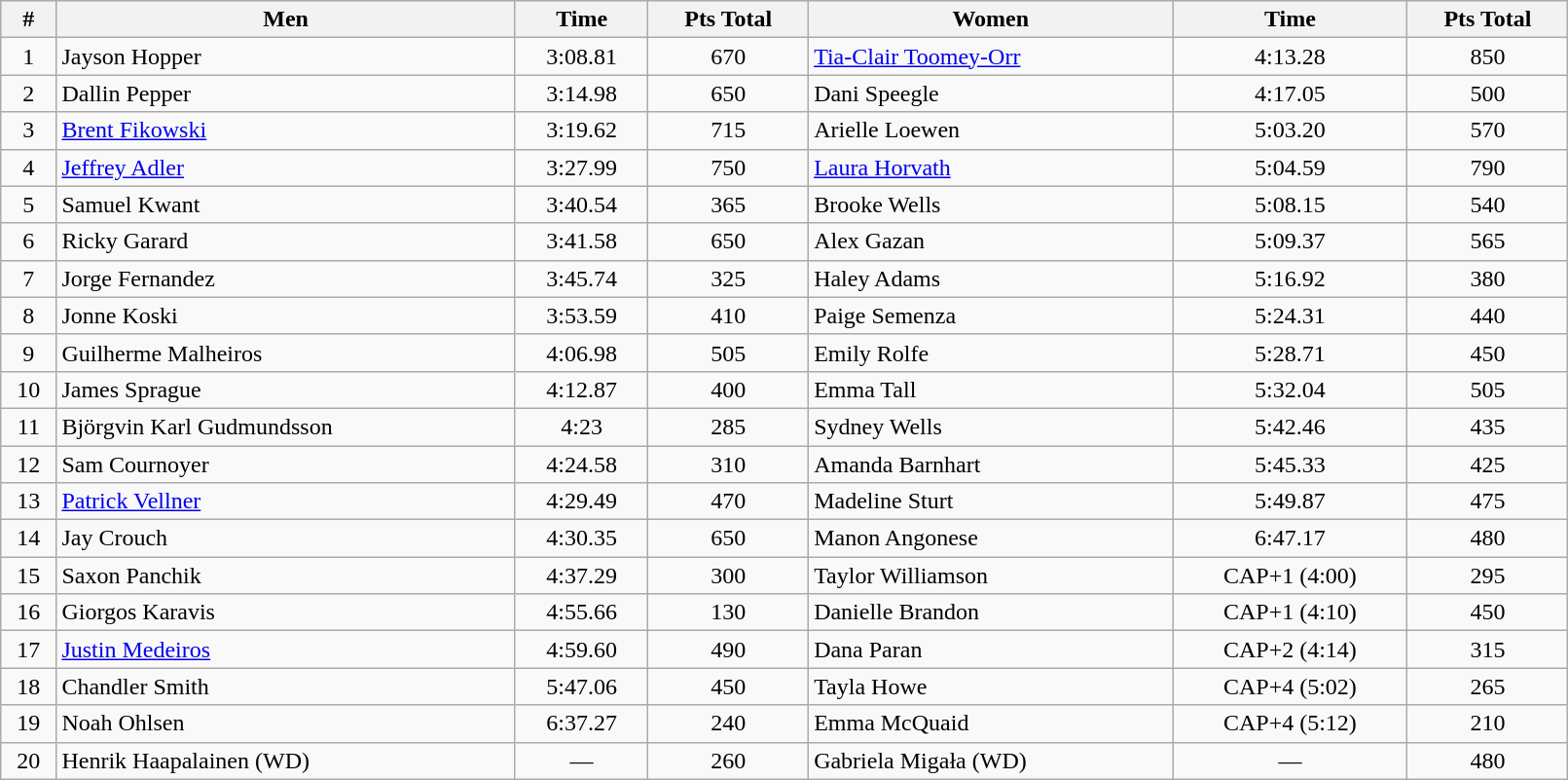<table class="wikitable sortable" style="display: inline-table;width: 85%; text-align:center">
<tr>
<th>#</th>
<th>Men</th>
<th>Time</th>
<th>Pts Total</th>
<th>Women</th>
<th>Time</th>
<th>Pts Total</th>
</tr>
<tr>
<td>1</td>
<td align=left> Jayson Hopper</td>
<td>3:08.81</td>
<td>670</td>
<td align=left> <a href='#'>Tia-Clair Toomey-Orr</a></td>
<td>4:13.28</td>
<td>850</td>
</tr>
<tr>
<td>2</td>
<td align=left> Dallin Pepper</td>
<td>3:14.98</td>
<td>650</td>
<td align=left> Dani Speegle</td>
<td>4:17.05</td>
<td>500</td>
</tr>
<tr>
<td>3</td>
<td align=left> <a href='#'>Brent Fikowski</a></td>
<td>3:19.62</td>
<td>715</td>
<td align=left> Arielle Loewen</td>
<td>5:03.20</td>
<td>570</td>
</tr>
<tr>
<td>4</td>
<td align=left> <a href='#'>Jeffrey Adler</a></td>
<td>3:27.99</td>
<td>750</td>
<td align=left> <a href='#'>Laura Horvath</a></td>
<td>5:04.59</td>
<td>790</td>
</tr>
<tr>
<td>5</td>
<td align=left> Samuel Kwant</td>
<td>3:40.54</td>
<td>365</td>
<td align=left> Brooke Wells</td>
<td>5:08.15</td>
<td>540</td>
</tr>
<tr>
<td>6</td>
<td align=left> Ricky Garard</td>
<td>3:41.58</td>
<td>650</td>
<td align=left> Alex Gazan</td>
<td>5:09.37</td>
<td>565</td>
</tr>
<tr>
<td>7</td>
<td align=left> Jorge Fernandez</td>
<td>3:45.74</td>
<td>325</td>
<td align=left> Haley Adams</td>
<td>5:16.92</td>
<td>380</td>
</tr>
<tr>
<td>8</td>
<td align=left> Jonne Koski</td>
<td>3:53.59</td>
<td>410</td>
<td align=left> Paige Semenza</td>
<td>5:24.31</td>
<td>440</td>
</tr>
<tr>
<td>9</td>
<td align=left> Guilherme Malheiros</td>
<td>4:06.98</td>
<td>505</td>
<td align=left> Emily Rolfe</td>
<td>5:28.71</td>
<td>450</td>
</tr>
<tr>
<td>10</td>
<td align=left> James Sprague</td>
<td>4:12.87</td>
<td>400</td>
<td align=left> Emma Tall</td>
<td>5:32.04</td>
<td>505</td>
</tr>
<tr>
<td>11</td>
<td align=left> Björgvin Karl Gudmundsson</td>
<td>4:23</td>
<td>285</td>
<td align=left> Sydney Wells</td>
<td>5:42.46</td>
<td>435</td>
</tr>
<tr>
<td>12</td>
<td align=left> Sam Cournoyer</td>
<td>4:24.58</td>
<td>310</td>
<td align=left> Amanda Barnhart</td>
<td>5:45.33</td>
<td>425</td>
</tr>
<tr>
<td>13</td>
<td align=left> <a href='#'>Patrick Vellner</a></td>
<td>4:29.49</td>
<td>470</td>
<td align=left> Madeline Sturt</td>
<td>5:49.87</td>
<td>475</td>
</tr>
<tr>
<td>14</td>
<td align=left> Jay Crouch</td>
<td>4:30.35</td>
<td>650</td>
<td align=left> Manon Angonese</td>
<td>6:47.17</td>
<td>480</td>
</tr>
<tr>
<td>15</td>
<td align=left> Saxon Panchik</td>
<td>4:37.29</td>
<td>300</td>
<td align=left> Taylor Williamson</td>
<td>CAP+1 (4:00)</td>
<td>295</td>
</tr>
<tr>
<td>16</td>
<td align=left> Giorgos Karavis</td>
<td>4:55.66</td>
<td>130</td>
<td align=left> Danielle Brandon</td>
<td>CAP+1 (4:10)</td>
<td>450</td>
</tr>
<tr>
<td>17</td>
<td align=left> <a href='#'>Justin Medeiros</a></td>
<td>4:59.60</td>
<td>490</td>
<td align=left> Dana Paran</td>
<td>CAP+2 (4:14)</td>
<td>315</td>
</tr>
<tr>
<td>18</td>
<td align=left> Chandler Smith</td>
<td>5:47.06</td>
<td>450</td>
<td align=left> Tayla Howe</td>
<td>CAP+4 (5:02)</td>
<td>265</td>
</tr>
<tr>
<td>19</td>
<td align=left> Noah Ohlsen</td>
<td>6:37.27</td>
<td>240</td>
<td align=left> Emma McQuaid</td>
<td>CAP+4 (5:12)</td>
<td>210</td>
</tr>
<tr>
<td>20</td>
<td align=left> Henrik Haapalainen (WD)</td>
<td>—</td>
<td>260</td>
<td align=left> Gabriela Migała (WD)</td>
<td>—</td>
<td>480</td>
</tr>
</table>
